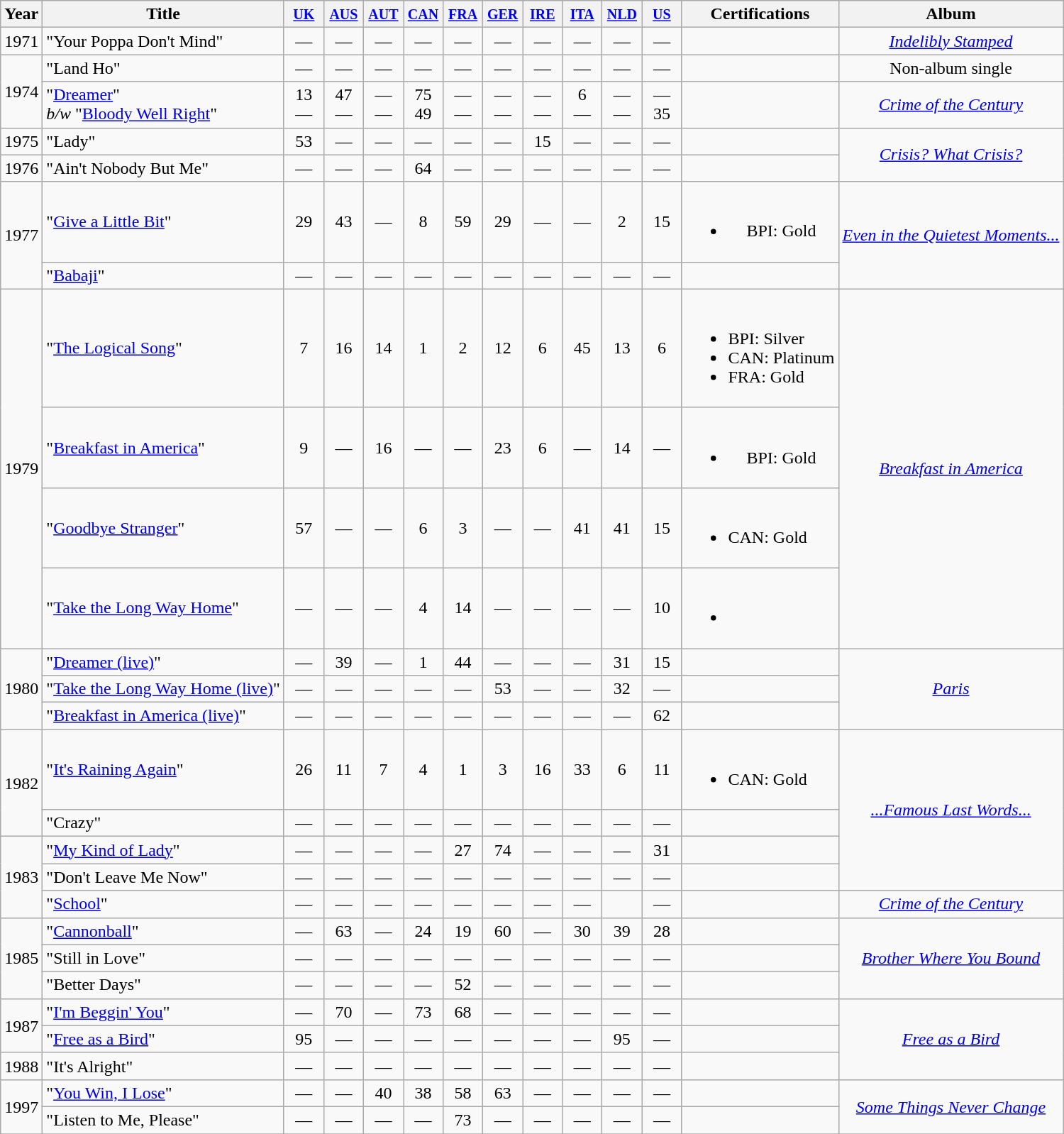<table class="wikitable" style="text-align: center">
<tr>
<th>Year</th>
<th>Title</th>
<th width="30"><small><a href='#'>UK</a></small><br></th>
<th width="30"><small><a href='#'>AUS</a></small></th>
<th width="30"><small><a href='#'>AUT</a></small><br></th>
<th width="30"><small><a href='#'>CAN</a></small><br></th>
<th width="30"><small><a href='#'>FRA</a></small><br></th>
<th width="30"><small><a href='#'>GER</a></small><br></th>
<th width="30"><small><a href='#'>IRE</a></small><br></th>
<th width="30"><small><a href='#'>ITA</a></small><br></th>
<th width="30"><small><a href='#'>NLD</a></small><br></th>
<th width="30"><small><a href='#'>US</a></small><br></th>
<th>Certifications</th>
<th>Album</th>
</tr>
<tr>
<td>1971</td>
<td align="left">"Your Poppa Don't Mind"</td>
<td>—</td>
<td>—</td>
<td>—</td>
<td>—</td>
<td>—</td>
<td>—</td>
<td>—</td>
<td>—</td>
<td>—</td>
<td>—</td>
<td></td>
<td><em><a href='#'>Indelibly Stamped</a></em></td>
</tr>
<tr>
<td rowspan="2">1974</td>
<td align="left">"Land Ho"</td>
<td>—</td>
<td>—</td>
<td>—</td>
<td>—</td>
<td>—</td>
<td>—</td>
<td>—</td>
<td>—</td>
<td>—</td>
<td>—</td>
<td></td>
<td rowspan="1">Non-album single</td>
</tr>
<tr>
<td align="left">"<a href='#'>Dreamer</a>"<br><em>b/w</em> "<a href='#'>Bloody Well Right</a>"</td>
<td>13<br>—</td>
<td>47<br>—</td>
<td>—<br>—</td>
<td>75<br>49</td>
<td>—<br>—</td>
<td>—<br>—</td>
<td>—<br>—</td>
<td>6<br>—</td>
<td>—<br>—</td>
<td>—<br>35</td>
<td></td>
<td rowspan="1"><em><a href='#'>Crime of the Century</a></em></td>
</tr>
<tr>
<td rowspan="1">1975</td>
<td align="left">"Lady"</td>
<td>53</td>
<td>—</td>
<td>—</td>
<td>—</td>
<td>—</td>
<td>—</td>
<td>15</td>
<td>—</td>
<td>—</td>
<td>—</td>
<td></td>
<td rowspan="2"><em><a href='#'>Crisis? What Crisis?</a></em></td>
</tr>
<tr>
<td>1976</td>
<td align="left">"Ain't Nobody But Me"</td>
<td>—</td>
<td>—</td>
<td>—</td>
<td>64</td>
<td>—</td>
<td>—</td>
<td>—</td>
<td>—</td>
<td>—</td>
<td>—</td>
<td></td>
</tr>
<tr>
<td rowspan="2">1977</td>
<td align="left">"<a href='#'>Give a Little Bit</a>"</td>
<td>29</td>
<td>43</td>
<td>—</td>
<td>8</td>
<td>59</td>
<td>29</td>
<td>—</td>
<td>—</td>
<td>2</td>
<td>15</td>
<td><br><ul><li>BPI: Gold</li></ul></td>
<td rowspan="2"><em><a href='#'>Even in the Quietest Moments...</a></em></td>
</tr>
<tr>
<td align="left">"<a href='#'>Babaji</a>"</td>
<td>—</td>
<td>—</td>
<td>—</td>
<td>—</td>
<td>—</td>
<td>—</td>
<td>—</td>
<td>—</td>
<td>—</td>
<td>—</td>
<td></td>
</tr>
<tr>
<td rowspan="4">1979</td>
<td align="left">"<a href='#'>The Logical Song</a>"</td>
<td>7</td>
<td>16</td>
<td>14</td>
<td>1</td>
<td>2</td>
<td>12</td>
<td>6</td>
<td>45</td>
<td>13</td>
<td>6</td>
<td align=left><br><ul><li>BPI: Silver</li><li>CAN: Platinum</li><li>FRA: Gold</li></ul></td>
<td rowspan="4"><em><a href='#'>Breakfast in America</a></em></td>
</tr>
<tr>
<td align="left">"<a href='#'>Breakfast in America</a>"</td>
<td>9</td>
<td>—</td>
<td>16</td>
<td>—</td>
<td>—</td>
<td>23</td>
<td>6</td>
<td>—</td>
<td>14</td>
<td>—</td>
<td><br><ul><li>BPI: Gold</li></ul></td>
</tr>
<tr>
<td align="left">"<a href='#'>Goodbye Stranger</a>"</td>
<td>57</td>
<td>—</td>
<td>—</td>
<td>6</td>
<td>3</td>
<td>—</td>
<td>—</td>
<td>41</td>
<td>41</td>
<td>15</td>
<td align=left><br><ul><li>CAN: Gold</li></ul></td>
</tr>
<tr>
<td align="left">"<a href='#'>Take the Long Way Home</a>"</td>
<td>—</td>
<td>—</td>
<td>—</td>
<td>4</td>
<td>14</td>
<td>—</td>
<td>—</td>
<td>—</td>
<td>—</td>
<td>10</td>
<td align=left><br><ul><li></li></ul></td>
</tr>
<tr>
<td rowspan="3">1980</td>
<td align="left">"<a href='#'>Dreamer (live)</a>"</td>
<td>—</td>
<td>39</td>
<td>—</td>
<td>1</td>
<td>44</td>
<td>—</td>
<td>—</td>
<td>—</td>
<td>31</td>
<td>15</td>
<td></td>
<td rowspan="3"><em><a href='#'>Paris</a></em></td>
</tr>
<tr>
<td align="left">"<a href='#'>Take the Long Way Home (live)</a>"</td>
<td>—</td>
<td>—</td>
<td>—</td>
<td>—</td>
<td>—</td>
<td>53</td>
<td>—</td>
<td>—</td>
<td>32</td>
<td>—</td>
<td></td>
</tr>
<tr>
<td align="left">"<a href='#'>Breakfast in America (live)</a>"</td>
<td>—</td>
<td>—</td>
<td>—</td>
<td>—</td>
<td>—</td>
<td>—</td>
<td>—</td>
<td>—</td>
<td>—</td>
<td>62</td>
<td></td>
</tr>
<tr>
<td rowspan="2">1982</td>
<td align="left">"<a href='#'>It's Raining Again</a>"</td>
<td>26</td>
<td>11</td>
<td>7</td>
<td>4</td>
<td>1</td>
<td>3</td>
<td>16</td>
<td>33</td>
<td>6</td>
<td>11</td>
<td align=left><br><ul><li>CAN: Gold</li></ul></td>
<td rowspan="4"><em><a href='#'>...Famous Last Words...</a></em></td>
</tr>
<tr>
<td align="left">"Crazy"</td>
<td>—</td>
<td>—</td>
<td>—</td>
<td>—</td>
<td>—</td>
<td>—</td>
<td>—</td>
<td>—</td>
<td>—</td>
<td>—</td>
<td></td>
</tr>
<tr>
<td rowspan="3">1983</td>
<td align="left">"<a href='#'>My Kind of Lady</a>"</td>
<td>—</td>
<td>—</td>
<td>—</td>
<td>—</td>
<td>27</td>
<td>74</td>
<td>—</td>
<td>—</td>
<td>—</td>
<td>31</td>
<td></td>
</tr>
<tr>
<td align="left">"Don't Leave Me Now"</td>
<td>—</td>
<td>—</td>
<td>—</td>
<td>—</td>
<td>—</td>
<td>—</td>
<td>—</td>
<td>—</td>
<td>—</td>
<td>—</td>
<td></td>
</tr>
<tr>
<td align="left">"<a href='#'>School</a>"</td>
<td>—</td>
<td>—</td>
<td>—</td>
<td>—</td>
<td>—</td>
<td>—</td>
<td>—</td>
<td>—</td>
<td></td>
<td>—</td>
<td></td>
<td><em><a href='#'>Crime of the Century</a></em></td>
</tr>
<tr>
<td rowspan="3">1985</td>
<td align="left">"<a href='#'>Cannonball</a>"</td>
<td>—</td>
<td>63</td>
<td>—</td>
<td>24</td>
<td>19</td>
<td>60</td>
<td>—</td>
<td>30</td>
<td>39</td>
<td>28</td>
<td></td>
<td rowspan="3"><em><a href='#'>Brother Where You Bound</a></em></td>
</tr>
<tr>
<td align="left">"Still in Love"</td>
<td>—</td>
<td>—</td>
<td>—</td>
<td>—</td>
<td>—</td>
<td>—</td>
<td>—</td>
<td>—</td>
<td>—</td>
<td>—</td>
<td></td>
</tr>
<tr>
<td align="left">"Better Days"</td>
<td>—</td>
<td>—</td>
<td>—</td>
<td>—</td>
<td>52</td>
<td>—</td>
<td>—</td>
<td>—</td>
<td>—</td>
<td>—</td>
<td></td>
</tr>
<tr>
<td rowspan="2">1987</td>
<td align="left">"<a href='#'>I'm Beggin' You</a>"</td>
<td>—</td>
<td>70</td>
<td>—</td>
<td>73</td>
<td>68</td>
<td>—</td>
<td>—</td>
<td>—</td>
<td>—</td>
<td>—</td>
<td></td>
<td rowspan="3"><em><a href='#'>Free as a Bird</a></em></td>
</tr>
<tr>
<td align="left">"<a href='#'>Free as a Bird</a>"</td>
<td>95</td>
<td>—</td>
<td>—</td>
<td>—</td>
<td>—</td>
<td>—</td>
<td>—</td>
<td>—</td>
<td>95</td>
<td>—</td>
<td></td>
</tr>
<tr>
<td>1988</td>
<td align="left">"It's Alright"</td>
<td>—</td>
<td>—</td>
<td>—</td>
<td>—</td>
<td>—</td>
<td>—</td>
<td>—</td>
<td>—</td>
<td>—</td>
<td>—</td>
<td></td>
</tr>
<tr>
<td rowspan="2">1997</td>
<td align="left">"<a href='#'>You Win, I Lose</a>"</td>
<td>—</td>
<td>—</td>
<td>40</td>
<td>38</td>
<td>58</td>
<td>63</td>
<td>—</td>
<td>—</td>
<td>—</td>
<td>—</td>
<td></td>
<td rowspan="2"><em><a href='#'>Some Things Never Change</a></em></td>
</tr>
<tr>
<td align="left">"Listen to Me, Please"</td>
<td>—</td>
<td>—</td>
<td>—</td>
<td>—</td>
<td>73</td>
<td>—</td>
<td>—</td>
<td>—</td>
<td>—</td>
<td>—</td>
<td></td>
</tr>
<tr>
</tr>
</table>
